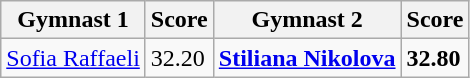<table class="wikitable">
<tr>
<th>Gymnast 1</th>
<th>Score</th>
<th>Gymnast 2</th>
<th>Score</th>
</tr>
<tr>
<td><a href='#'>Sofia Raffaeli</a></td>
<td>32.20</td>
<td><strong><a href='#'>Stiliana Nikolova</a></strong></td>
<td><strong>32.80</strong></td>
</tr>
</table>
